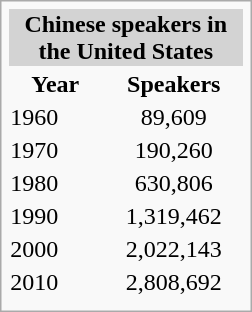<table class="infobox">
<tr>
<td colspan="2" style="background:#D3D3D3; color:black; text-align:center;"><strong>Chinese speakers in the United States</strong></td>
</tr>
<tr>
<th style="text-align:center; width: 60px">Year</th>
<th style="text-align:center; width: 90px">Speakers</th>
</tr>
<tr>
<td>1960</td>
<td style="text-align:center;">89,609</td>
</tr>
<tr>
<td>1970</td>
<td style="text-align:center;">190,260</td>
</tr>
<tr>
<td>1980</td>
<td style="text-align:center;">630,806</td>
</tr>
<tr>
<td>1990</td>
<td style="text-align:center;">1,319,462</td>
</tr>
<tr>
<td>2000</td>
<td style="text-align:center;">2,022,143</td>
</tr>
<tr>
<td>2010</td>
<td style="text-align:center;">2,808,692</td>
</tr>
<tr>
<td colspan="2"></td>
</tr>
</table>
